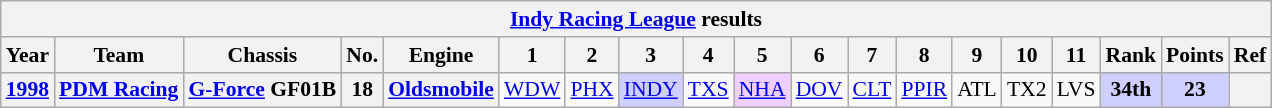<table class="wikitable" style="text-align:center; font-size:90%">
<tr>
<th colspan=45><a href='#'>Indy Racing League</a> results</th>
</tr>
<tr>
<th>Year</th>
<th>Team</th>
<th>Chassis</th>
<th>No.</th>
<th>Engine</th>
<th>1</th>
<th>2</th>
<th>3</th>
<th>4</th>
<th>5</th>
<th>6</th>
<th>7</th>
<th>8</th>
<th>9</th>
<th>10</th>
<th>11</th>
<th>Rank</th>
<th>Points</th>
<th>Ref</th>
</tr>
<tr>
<th><a href='#'>1998</a></th>
<th><a href='#'>PDM Racing</a></th>
<th><a href='#'>G-Force</a> GF01B</th>
<th>18</th>
<th><a href='#'>Oldsmobile</a></th>
<td><a href='#'>WDW</a></td>
<td><a href='#'>PHX</a></td>
<td style="background:#CFCFFF;"><a href='#'>INDY</a><br></td>
<td><a href='#'>TXS</a></td>
<td style="background:#EFCFFF;"><a href='#'>NHA</a><br></td>
<td><a href='#'>DOV</a></td>
<td><a href='#'>CLT</a></td>
<td><a href='#'>PPIR</a></td>
<td>ATL</td>
<td>TX2</td>
<td>LVS</td>
<th style="background:#CFCFFF;">34th</th>
<th style="background:#CFCFFF;">23</th>
<th></th>
</tr>
</table>
